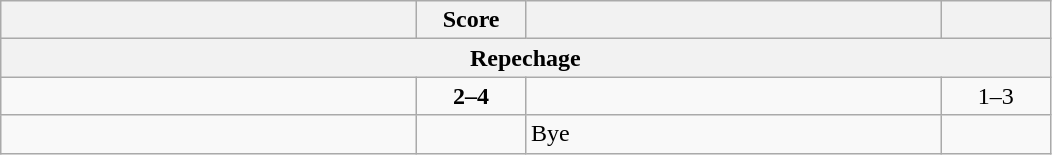<table class="wikitable" style="text-align: left; ">
<tr>
<th align="right" width="270"></th>
<th width="65">Score</th>
<th align="left" width="270"></th>
<th width="65"></th>
</tr>
<tr>
<th colspan=4>Repechage</th>
</tr>
<tr>
<td></td>
<td align="center"><strong>2–4</strong></td>
<td><strong></strong></td>
<td align=center>1–3 <strong></strong></td>
</tr>
<tr>
<td><strong></strong></td>
<td></td>
<td>Bye</td>
<td></td>
</tr>
</table>
